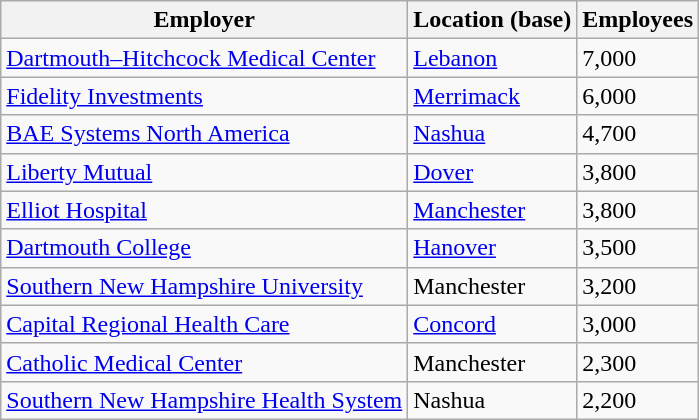<table class="wikitable sortable">
<tr>
<th>Employer</th>
<th>Location (base)</th>
<th>Employees</th>
</tr>
<tr>
<td><a href='#'>Dartmouth–Hitchcock Medical Center</a></td>
<td><a href='#'>Lebanon</a></td>
<td>7,000</td>
</tr>
<tr>
<td><a href='#'>Fidelity Investments</a></td>
<td><a href='#'>Merrimack</a></td>
<td>6,000</td>
</tr>
<tr>
<td><a href='#'>BAE Systems North America</a></td>
<td><a href='#'>Nashua</a></td>
<td>4,700</td>
</tr>
<tr>
<td><a href='#'>Liberty Mutual</a></td>
<td><a href='#'>Dover</a></td>
<td>3,800</td>
</tr>
<tr>
<td><a href='#'>Elliot Hospital</a></td>
<td><a href='#'>Manchester</a></td>
<td>3,800</td>
</tr>
<tr>
<td><a href='#'>Dartmouth College</a></td>
<td><a href='#'>Hanover</a></td>
<td>3,500</td>
</tr>
<tr>
<td><a href='#'>Southern New Hampshire University</a></td>
<td>Manchester</td>
<td>3,200</td>
</tr>
<tr>
<td><a href='#'>Capital Regional Health Care</a></td>
<td><a href='#'>Concord</a></td>
<td>3,000</td>
</tr>
<tr>
<td><a href='#'>Catholic Medical Center</a></td>
<td>Manchester</td>
<td>2,300</td>
</tr>
<tr>
<td><a href='#'>Southern New Hampshire Health System</a></td>
<td>Nashua</td>
<td>2,200</td>
</tr>
</table>
